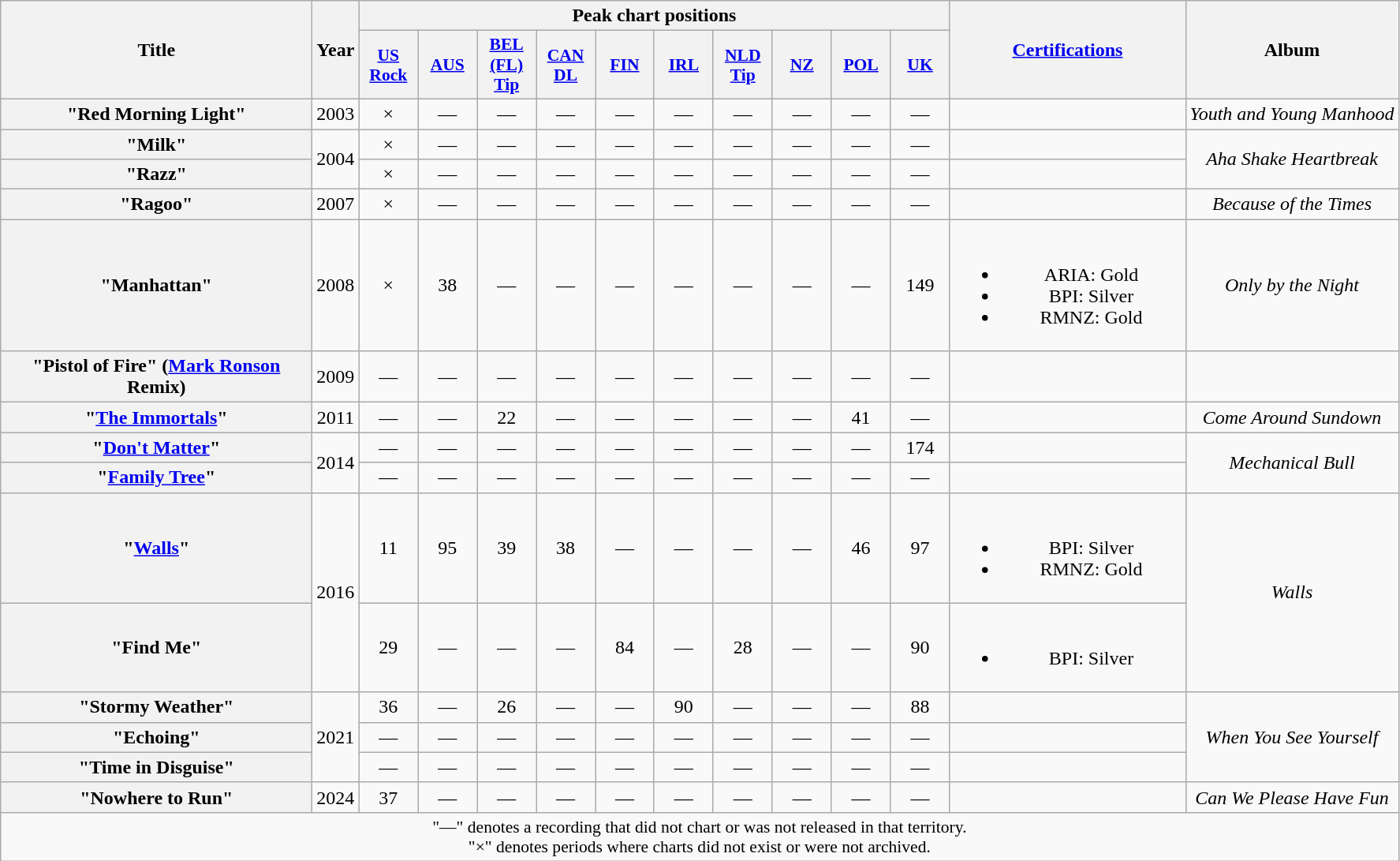<table class="wikitable plainrowheaders" style="text-align:center;" border="1">
<tr>
<th scope="col" rowspan="2" style="width:16em;">Title</th>
<th scope="col" rowspan="2">Year</th>
<th scope="col" colspan="10">Peak chart positions</th>
<th scope="col" rowspan="2" style="width:12em;"><a href='#'>Certifications</a></th>
<th scope="col" rowspan="2">Album</th>
</tr>
<tr>
<th scope="col" style="width:3em;font-size:90%;"><a href='#'>US<br>Rock</a><br></th>
<th scope="col" style="width:3em;font-size:90%;"><a href='#'>AUS</a><br></th>
<th scope="col" style="width:3em;font-size:90%;"><a href='#'>BEL<br>(FL)<br>Tip</a><br></th>
<th scope="col" style="width:3em;font-size:90%;"><a href='#'>CAN<br>DL</a><br></th>
<th scope="col" style="width:3em;font-size:90%;"><a href='#'>FIN</a><br></th>
<th scope="col" style="width:3em;font-size:90%;"><a href='#'>IRL</a><br></th>
<th scope="col" style="width:3em;font-size:90%;"><a href='#'>NLD<br>Tip</a><br></th>
<th scope="col" style="width:3em;font-size:90%;"><a href='#'>NZ</a><br></th>
<th scope="col" style="width:3em;font-size:90%;"><a href='#'>POL</a><br></th>
<th scope="col" style="width:3em;font-size:90%;"><a href='#'>UK</a><br></th>
</tr>
<tr>
<th scope="row">"Red Morning Light"</th>
<td>2003</td>
<td>×</td>
<td>—</td>
<td>—</td>
<td>—</td>
<td>—</td>
<td>—</td>
<td>—</td>
<td>—</td>
<td>—</td>
<td>—</td>
<td></td>
<td><em>Youth and Young Manhood</em></td>
</tr>
<tr>
<th scope="row">"Milk"</th>
<td rowspan="2">2004</td>
<td>×</td>
<td>—</td>
<td>—</td>
<td>—</td>
<td>—</td>
<td>—</td>
<td>—</td>
<td>—</td>
<td>—</td>
<td>—</td>
<td></td>
<td rowspan="2"><em>Aha Shake Heartbreak</em></td>
</tr>
<tr>
<th scope="row">"Razz"</th>
<td>×</td>
<td>—</td>
<td>—</td>
<td>—</td>
<td>—</td>
<td>—</td>
<td>—</td>
<td>—</td>
<td>—</td>
<td>—</td>
<td></td>
</tr>
<tr>
<th scope="row">"Ragoo"</th>
<td>2007</td>
<td>×</td>
<td>—</td>
<td>—</td>
<td>—</td>
<td>—</td>
<td>—</td>
<td>—</td>
<td>—</td>
<td>—</td>
<td>—</td>
<td></td>
<td><em>Because of the Times</em></td>
</tr>
<tr>
<th scope="row">"Manhattan"</th>
<td>2008</td>
<td>×</td>
<td>38</td>
<td>—</td>
<td>—</td>
<td>—</td>
<td>—</td>
<td>—</td>
<td>—</td>
<td>—</td>
<td>149</td>
<td><br><ul><li>ARIA: Gold</li><li>BPI: Silver</li><li>RMNZ: Gold</li></ul></td>
<td><em>Only by the Night</em></td>
</tr>
<tr>
<th scope="row">"Pistol of Fire" (<a href='#'>Mark Ronson</a> Remix)</th>
<td>2009</td>
<td>—</td>
<td>—</td>
<td>—</td>
<td>—</td>
<td>—</td>
<td>—</td>
<td>—</td>
<td>—</td>
<td>—</td>
<td>—</td>
<td></td>
<td></td>
</tr>
<tr>
<th scope="row">"<a href='#'>The Immortals</a>"</th>
<td>2011</td>
<td>—</td>
<td>—</td>
<td>22</td>
<td>—</td>
<td>—</td>
<td>—</td>
<td>—</td>
<td>—</td>
<td>41</td>
<td>—</td>
<td></td>
<td><em>Come Around Sundown</em></td>
</tr>
<tr>
<th scope="row">"<a href='#'>Don't Matter</a>"</th>
<td rowspan="2">2014</td>
<td>—</td>
<td>—</td>
<td>—</td>
<td>—</td>
<td>—</td>
<td>—</td>
<td>—</td>
<td>—</td>
<td>—</td>
<td>174</td>
<td></td>
<td rowspan="2"><em>Mechanical Bull</em></td>
</tr>
<tr>
<th scope="row">"<a href='#'>Family Tree</a>"</th>
<td>—</td>
<td>—</td>
<td>—</td>
<td>—</td>
<td>—</td>
<td>—</td>
<td>—</td>
<td>—</td>
<td>—</td>
<td>—</td>
<td></td>
</tr>
<tr>
<th scope="row">"<a href='#'>Walls</a>"</th>
<td rowspan="2">2016</td>
<td>11</td>
<td>95</td>
<td>39</td>
<td>38</td>
<td>—</td>
<td>—</td>
<td>—</td>
<td>—</td>
<td>46</td>
<td>97</td>
<td><br><ul><li>BPI: Silver</li><li>RMNZ: Gold</li></ul></td>
<td rowspan="2"><em>Walls</em></td>
</tr>
<tr>
<th scope="row">"Find Me"</th>
<td>29</td>
<td>—</td>
<td>—</td>
<td>—</td>
<td>84</td>
<td>—</td>
<td>28</td>
<td>—</td>
<td>—</td>
<td>90</td>
<td><br><ul><li>BPI: Silver</li></ul></td>
</tr>
<tr>
<th scope="row">"Stormy Weather"</th>
<td rowspan="3">2021</td>
<td>36</td>
<td>—</td>
<td>26</td>
<td>—</td>
<td>—</td>
<td>90</td>
<td>—</td>
<td>—</td>
<td>—</td>
<td>88</td>
<td></td>
<td rowspan="3"><em>When You See Yourself</em></td>
</tr>
<tr>
<th scope="row">"Echoing"</th>
<td>—</td>
<td>—</td>
<td>—</td>
<td>—</td>
<td>—</td>
<td>—</td>
<td>—</td>
<td>—</td>
<td>—</td>
<td>—</td>
<td></td>
</tr>
<tr>
<th scope="row">"Time in Disguise"</th>
<td>—</td>
<td>—</td>
<td>—</td>
<td>—</td>
<td>—</td>
<td>—</td>
<td>—</td>
<td>—</td>
<td>—</td>
<td>—</td>
<td></td>
</tr>
<tr>
<th scope="row">"Nowhere to Run"</th>
<td>2024</td>
<td>37</td>
<td>—</td>
<td>—</td>
<td>—</td>
<td>—</td>
<td>—</td>
<td>—</td>
<td>—</td>
<td>—</td>
<td>—</td>
<td></td>
<td><em>Can We Please Have Fun</em></td>
</tr>
<tr>
<td colspan="16" style="font-size:90%">"—" denotes a recording that did not chart or was not released in that territory.<br>"×" denotes periods where charts did not exist or were not archived.</td>
</tr>
</table>
